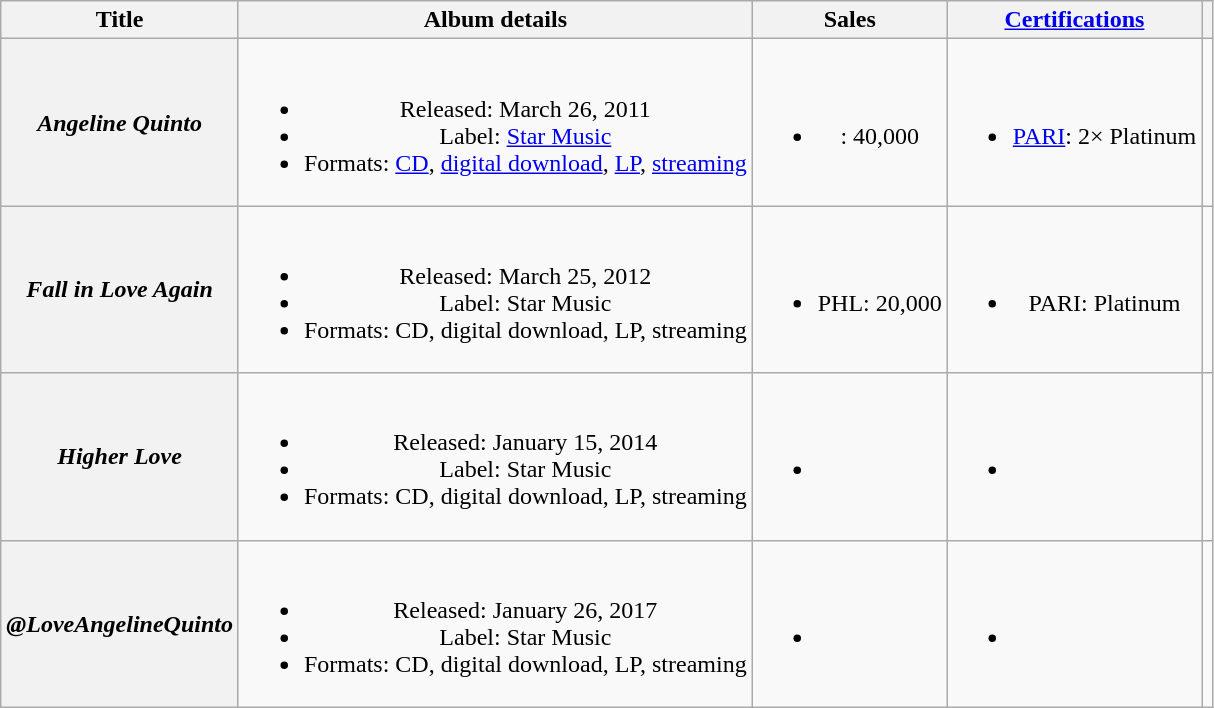<table class="wikitable plainrowheaders" style="text-align:center;">
<tr>
<th scope="col">Title</th>
<th scope="col">Album details</th>
<th scope="col">Sales</th>
<th scope="col"><a href='#'>Certifications</a></th>
<th scope="col"></th>
</tr>
<tr>
<th scope="row"><em>Angeline Quinto</em></th>
<td><br><ul><li>Released: March 26, 2011</li><li>Label: <a href='#'>Star Music</a></li><li>Formats: <a href='#'>CD</a>, <a href='#'>digital download</a>, <a href='#'>LP</a>, <a href='#'>streaming</a></li></ul></td>
<td><br><ul><li>: 40,000</li></ul></td>
<td><br><ul><li><a href='#'>PARI</a>: 2× Platinum</li></ul></td>
<td></td>
</tr>
<tr>
<th scope="row"><em>Fall in Love Again</em></th>
<td><br><ul><li>Released: March 25, 2012</li><li>Label: Star Music</li><li>Formats: CD, digital download, LP, streaming</li></ul></td>
<td><br><ul><li>PHL: 20,000</li></ul></td>
<td><br><ul><li>PARI: Platinum</li></ul></td>
<td></td>
</tr>
<tr>
<th scope="row"><em>Higher Love</em></th>
<td><br><ul><li>Released: January 15, 2014</li><li>Label: Star Music</li><li>Formats: CD, digital download, LP, streaming</li></ul></td>
<td><br><ul><li></li></ul></td>
<td><br><ul><li></li></ul></td>
<td></td>
</tr>
<tr>
<th scope="row"><em>@LoveAngelineQuinto</em></th>
<td><br><ul><li>Released: January 26, 2017</li><li>Label: Star Music</li><li>Formats: CD, digital download, LP, streaming</li></ul></td>
<td><br><ul><li></li></ul></td>
<td><br><ul><li></li></ul></td>
<td></td>
</tr>
</table>
